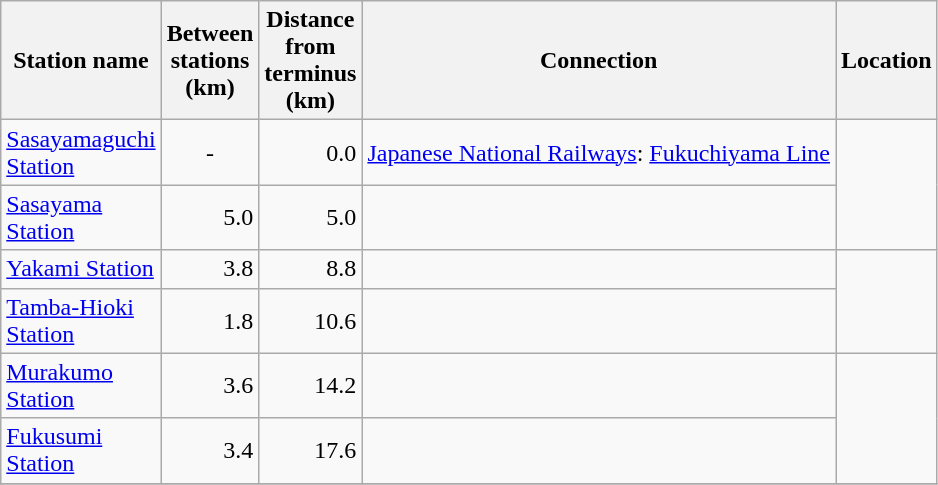<table class="wikitable" rules="all">
<tr>
<th style="width:5em;">Station name</th>
<th style="width:2.5em;">Between stations (km)</th>
<th style="width:2.5em;">Distance from terminus (km)</th>
<th>Connection</th>
<th>Location</th>
</tr>
<tr>
<td><a href='#'>Sasayamaguchi Station</a></td>
<td style="text-align:center;">-</td>
<td style="text-align:right;">0.0</td>
<td style="text-align:left;"><a href='#'>Japanese National Railways</a>: <a href='#'>Fukuchiyama Line</a></td>
<td rowspan="2"></td>
</tr>
<tr>
<td><a href='#'>Sasayama Station</a></td>
<td style="text-align:right;">5.0</td>
<td style="text-align:right;">5.0</td>
<td> </td>
</tr>
<tr>
<td><a href='#'>Yakami Station</a></td>
<td style="text-align:right;">3.8</td>
<td style="text-align:right;">8.8</td>
<td> </td>
<td rowspan="2"></td>
</tr>
<tr>
<td><a href='#'>Tamba-Hioki Station</a></td>
<td style="text-align:right;">1.8</td>
<td style="text-align:right;">10.6</td>
<td></td>
</tr>
<tr>
<td><a href='#'>Murakumo Station</a></td>
<td style="text-align:right;">3.6</td>
<td style="text-align:right;">14.2</td>
<td> </td>
<td rowspan="2"></td>
</tr>
<tr>
<td><a href='#'>Fukusumi Station</a></td>
<td style="text-align:right;">3.4</td>
<td style="text-align:right;">17.6</td>
<td> </td>
</tr>
<tr>
</tr>
</table>
